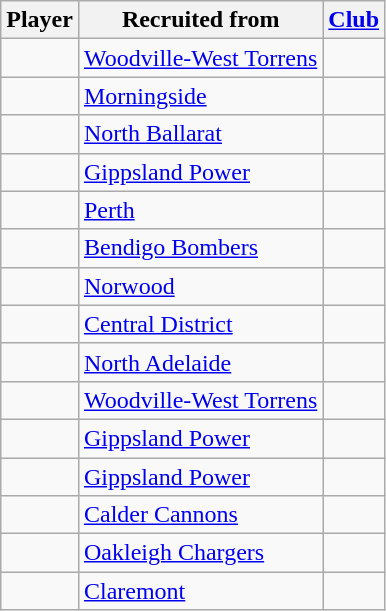<table class="wikitable sortable">
<tr>
<th>Player</th>
<th>Recruited from</th>
<th><a href='#'>Club</a></th>
</tr>
<tr>
<td></td>
<td><a href='#'>Woodville-West Torrens</a></td>
<td></td>
</tr>
<tr>
<td></td>
<td><a href='#'>Morningside</a></td>
<td></td>
</tr>
<tr>
<td></td>
<td><a href='#'>North Ballarat</a></td>
<td></td>
</tr>
<tr>
<td></td>
<td><a href='#'>Gippsland Power</a></td>
<td></td>
</tr>
<tr>
<td></td>
<td><a href='#'>Perth</a></td>
<td></td>
</tr>
<tr>
<td></td>
<td><a href='#'>Bendigo Bombers</a></td>
<td></td>
</tr>
<tr>
<td></td>
<td><a href='#'>Norwood</a></td>
<td></td>
</tr>
<tr>
<td></td>
<td><a href='#'>Central District</a></td>
<td></td>
</tr>
<tr>
<td></td>
<td><a href='#'>North Adelaide</a></td>
<td></td>
</tr>
<tr>
<td></td>
<td><a href='#'>Woodville-West Torrens</a></td>
<td></td>
</tr>
<tr>
<td></td>
<td><a href='#'>Gippsland Power</a></td>
<td></td>
</tr>
<tr>
<td></td>
<td><a href='#'>Gippsland Power</a></td>
<td></td>
</tr>
<tr>
<td></td>
<td><a href='#'>Calder Cannons</a></td>
<td></td>
</tr>
<tr>
<td></td>
<td><a href='#'>Oakleigh Chargers</a></td>
<td></td>
</tr>
<tr>
<td></td>
<td><a href='#'>Claremont</a></td>
<td></td>
</tr>
</table>
